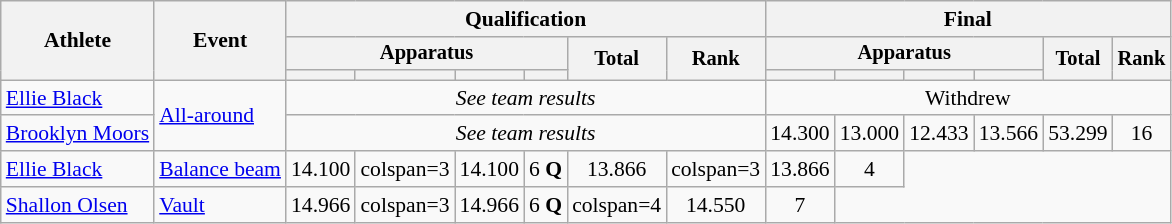<table class=wikitable style=font-size:90%;text-align:center>
<tr>
<th rowspan=3>Athlete</th>
<th rowspan=3>Event</th>
<th colspan=6>Qualification</th>
<th colspan=6>Final</th>
</tr>
<tr style=font-size:95%>
<th colspan=4>Apparatus</th>
<th rowspan=2>Total</th>
<th rowspan=2>Rank</th>
<th colspan=4>Apparatus</th>
<th rowspan=2>Total</th>
<th rowspan=2>Rank</th>
</tr>
<tr style=font-size:95%>
<th></th>
<th></th>
<th></th>
<th></th>
<th></th>
<th></th>
<th></th>
<th></th>
</tr>
<tr>
<td align=left><a href='#'>Ellie Black</a></td>
<td align=left rowspan="2"><a href='#'>All-around</a></td>
<td colspan=6><em>See team results</em></td>
<td colspan=6>Withdrew</td>
</tr>
<tr align=center>
<td align=left><a href='#'>Brooklyn Moors</a></td>
<td colspan=6><em>See team results</em></td>
<td>14.300</td>
<td>13.000</td>
<td>12.433</td>
<td>13.566</td>
<td>53.299</td>
<td>16</td>
</tr>
<tr align=center>
<td align=left><a href='#'>Ellie Black</a></td>
<td align=left><a href='#'>Balance beam</a></td>
<td>14.100</td>
<td>colspan=3 </td>
<td>14.100</td>
<td>6 <strong>Q</strong></td>
<td>13.866</td>
<td>colspan=3 </td>
<td>13.866</td>
<td>4</td>
</tr>
<tr align=center>
<td align=left><a href='#'>Shallon Olsen</a></td>
<td align=left><a href='#'>Vault</a></td>
<td>14.966</td>
<td>colspan=3 </td>
<td>14.966</td>
<td>6 <strong>Q</strong></td>
<td>colspan=4 </td>
<td>14.550</td>
<td>7</td>
</tr>
</table>
